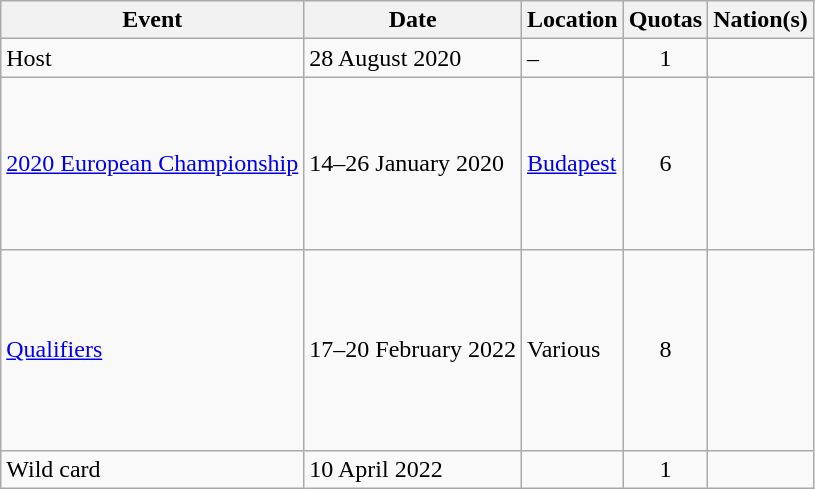<table class="wikitable">
<tr>
<th>Event</th>
<th>Date</th>
<th>Location</th>
<th>Quotas</th>
<th>Nation(s)</th>
</tr>
<tr>
<td>Host</td>
<td>28 August 2020</td>
<td>–</td>
<td align="center">1</td>
<td></td>
</tr>
<tr>
<td><a href='#'>2020 European Championship</a></td>
<td>14–26 January 2020</td>
<td> <a href='#'>Budapest</a></td>
<td align="center">6</td>
<td><br><br><br><br><s></s><br><br></td>
</tr>
<tr>
<td><a href='#'>Qualifiers</a></td>
<td>17–20 February 2022</td>
<td>Various</td>
<td align="center">8</td>
<td><br><br><br><br><br><br><br></td>
</tr>
<tr>
<td>Wild card</td>
<td>10 April 2022</td>
<td></td>
<td align="center">1</td>
<td></td>
</tr>
</table>
